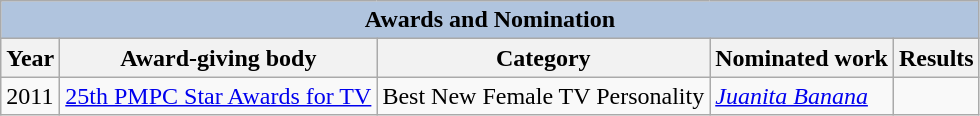<table class="wikitable">
<tr>
<th colspan="5" style="background:LightSteelBlue;">Awards and Nomination</th>
</tr>
<tr>
<th>Year</th>
<th>Award-giving body</th>
<th>Category</th>
<th>Nominated work</th>
<th>Results</th>
</tr>
<tr>
<td>2011</td>
<td><a href='#'>25th PMPC Star Awards for TV</a></td>
<td>Best New Female TV Personality</td>
<td><em><a href='#'>Juanita Banana</a></em></td>
<td></td>
</tr>
</table>
